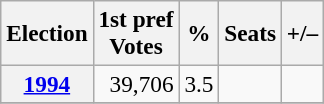<table class="wikitable" style="font-size:97%; text-align:right;">
<tr>
<th>Election</th>
<th>1st pref<br>Votes</th>
<th>%</th>
<th>Seats</th>
<th>+/–</th>
</tr>
<tr>
<th><a href='#'>1994</a></th>
<td>39,706</td>
<td>3.5</td>
<td></td>
<td></td>
</tr>
<tr>
</tr>
</table>
